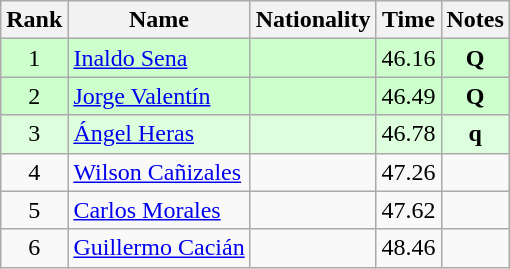<table class="wikitable sortable" style="text-align:center">
<tr>
<th>Rank</th>
<th>Name</th>
<th>Nationality</th>
<th>Time</th>
<th>Notes</th>
</tr>
<tr bgcolor=ccffcc>
<td align=center>1</td>
<td align=left><a href='#'>Inaldo Sena</a></td>
<td align=left></td>
<td>46.16</td>
<td><strong>Q</strong></td>
</tr>
<tr bgcolor=ccffcc>
<td align=center>2</td>
<td align=left><a href='#'>Jorge Valentín</a></td>
<td align=left></td>
<td>46.49</td>
<td><strong>Q</strong></td>
</tr>
<tr bgcolor=ddffdd>
<td align=center>3</td>
<td align=left><a href='#'>Ángel Heras</a></td>
<td align=left></td>
<td>46.78</td>
<td><strong>q</strong></td>
</tr>
<tr>
<td align=center>4</td>
<td align=left><a href='#'>Wilson Cañizales</a></td>
<td align=left></td>
<td>47.26</td>
<td></td>
</tr>
<tr>
<td align=center>5</td>
<td align=left><a href='#'>Carlos Morales</a></td>
<td align=left></td>
<td>47.62</td>
<td></td>
</tr>
<tr>
<td align=center>6</td>
<td align=left><a href='#'>Guillermo Cacián</a></td>
<td align=left></td>
<td>48.46</td>
<td></td>
</tr>
</table>
